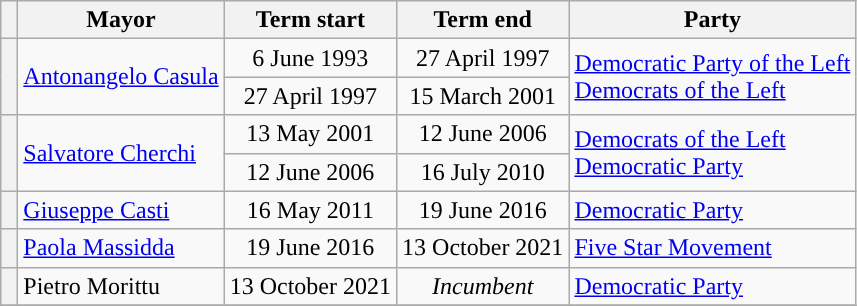<table class="wikitable">
<tr>
<th class=unsortable> </th>
<th>Mayor</th>
<th>Term start</th>
<th>Term end</th>
<th>Party</th>
</tr>
<tr>
<th rowspan=2 style="background:"></th>
<td rowspan=2><a href='#'>Antonangelo Casula</a></td>
<td align=center>6 June 1993</td>
<td align=center>27 April 1997</td>
<td rowspan=2><a href='#'>Democratic Party of the Left</a><br><a href='#'>Democrats of the Left</a></td>
</tr>
<tr>
<td align=center>27 April 1997</td>
<td align=center>15 March 2001</td>
</tr>
<tr>
<th rowspan=2 style="background:"></th>
<td rowspan=2><a href='#'>Salvatore Cherchi</a></td>
<td align=center>13 May 2001</td>
<td align=center>12 June 2006</td>
<td rowspan=2><a href='#'>Democrats of the Left</a><br><a href='#'>Democratic Party</a></td>
</tr>
<tr>
<td align=center>12 June 2006</td>
<td align=center>16 July 2010</td>
</tr>
<tr>
<th style="background:"></th>
<td><a href='#'>Giuseppe Casti</a></td>
<td align=center>16 May 2011</td>
<td align=center>19 June 2016</td>
<td><a href='#'>Democratic Party</a></td>
</tr>
<tr>
<th style="background:"></th>
<td><a href='#'>Paola Massidda</a></td>
<td align=center>19 June 2016</td>
<td align=center>13 October 2021</td>
<td><a href='#'>Five Star Movement</a></td>
</tr>
<tr>
<th style="background:"></th>
<td>Pietro Morittu</td>
<td align=center>13 October 2021</td>
<td align=center><em>Incumbent</em></td>
<td><a href='#'>Democratic Party</a></td>
</tr>
<tr>
</tr>
</table>
